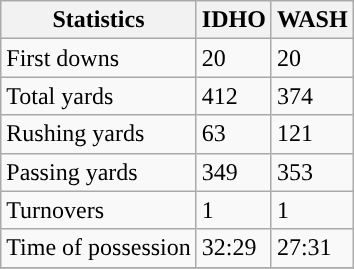<table class="wikitable" style="float: left;">
<tr>
<th>Statistics</th>
<th>IDHO</th>
<th>WASH</th>
</tr>
<tr>
<td>First downs</td>
<td>20</td>
<td>20</td>
</tr>
<tr>
<td>Total yards</td>
<td>412</td>
<td>374</td>
</tr>
<tr>
<td>Rushing yards</td>
<td>63</td>
<td>121</td>
</tr>
<tr>
<td>Passing yards</td>
<td>349</td>
<td>353</td>
</tr>
<tr>
<td>Turnovers</td>
<td>1</td>
<td>1</td>
</tr>
<tr>
<td>Time of possession</td>
<td>32:29</td>
<td>27:31</td>
</tr>
<tr>
</tr>
</table>
